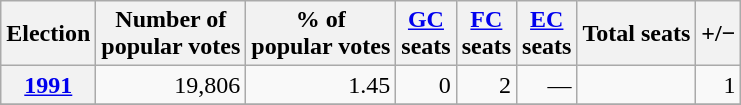<table class="wikitable" style="text-align: right;">
<tr align=center>
<th><strong>Election</strong></th>
<th>Number of<br>popular votes</th>
<th>% of<br>popular votes</th>
<th><a href='#'>GC</a><br>seats</th>
<th><a href='#'>FC</a><br>seats</th>
<th><a href='#'>EC</a><br>seats</th>
<th>Total seats</th>
<th>+/−</th>
</tr>
<tr>
<th><a href='#'>1991</a></th>
<td>19,806</td>
<td>1.45</td>
<td>0</td>
<td>2</td>
<td>—</td>
<td></td>
<td>1</td>
</tr>
<tr>
</tr>
</table>
